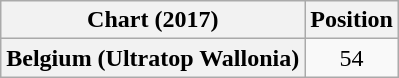<table class="wikitable sortable plainrowheaders" style="text-align:center">
<tr>
<th scope="col">Chart (2017)</th>
<th scope="col">Position</th>
</tr>
<tr>
<th scope="row">Belgium (Ultratop Wallonia)</th>
<td>54</td>
</tr>
</table>
